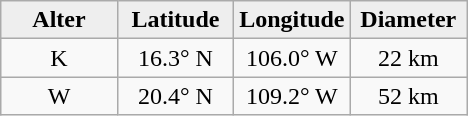<table class="wikitable">
<tr>
<th width="25%" style="background:#eeeeee;">Alter</th>
<th width="25%" style="background:#eeeeee;">Latitude</th>
<th width="25%" style="background:#eeeeee;">Longitude</th>
<th width="25%" style="background:#eeeeee;">Diameter</th>
</tr>
<tr>
<td align="center">K</td>
<td align="center">16.3° N</td>
<td align="center">106.0° W</td>
<td align="center">22 km</td>
</tr>
<tr>
<td align="center">W</td>
<td align="center">20.4° N</td>
<td align="center">109.2° W</td>
<td align="center">52 km</td>
</tr>
</table>
